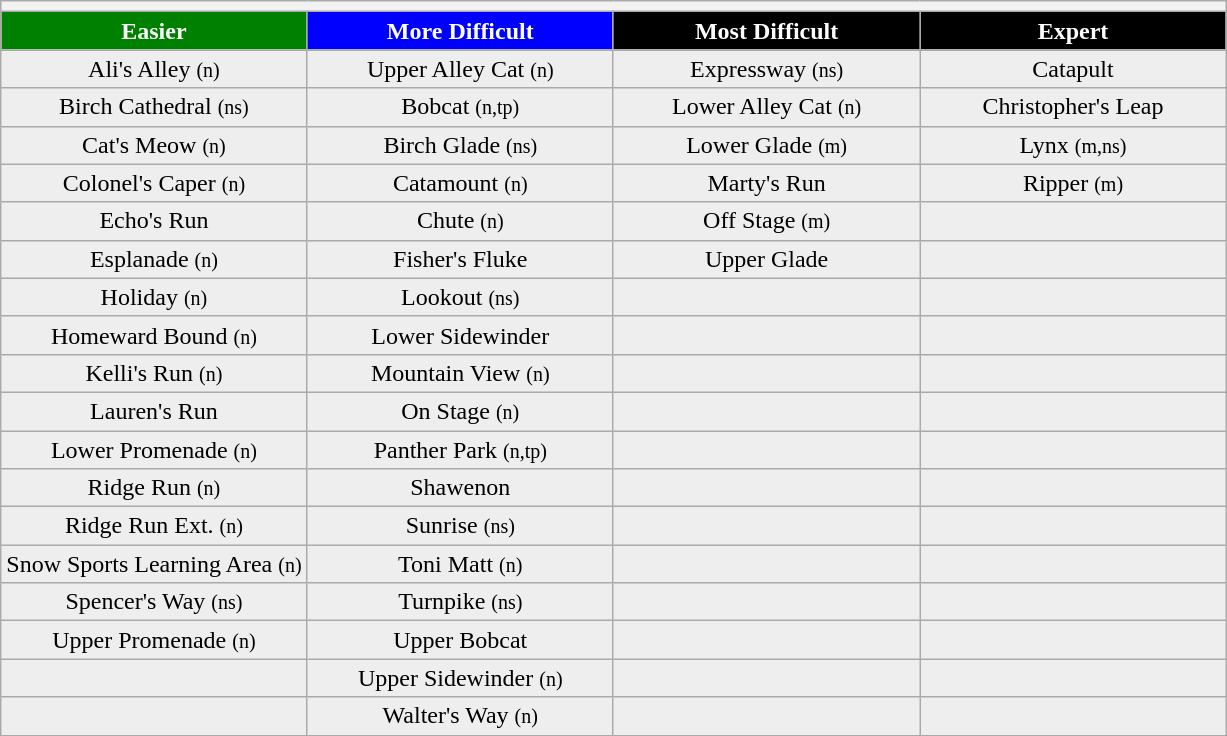<table class="wikitable" style="text-align:center">
<tr>
<th colspan=5></th>
</tr>
<tr>
<th width=25% style="background:green; color:white;">Easier</th>
<th width=25% style="background:blue; color:white;">More Difficult</th>
<th width=25% style="background:black; color:white;">Most Difficult</th>
<th width=25% style="background:black; color:white;">Expert</th>
</tr>
<tr style="background:#eeeeee">
<td>Ali's Alley <small>(n)</small></td>
<td>Upper Alley Cat <small>(n)</small></td>
<td>Expressway <small>(ns)</small></td>
<td>Catapult</td>
</tr>
<tr style="background:#eeeeee">
<td>Birch Cathedral <small>(ns)</small></td>
<td>Bobcat <small>(n,tp)</small></td>
<td>Lower Alley Cat <small>(n)</small></td>
<td>Christopher's Leap</td>
</tr>
<tr style="background:#eeeeee">
<td>Cat's Meow <small>(n)</small></td>
<td>Birch Glade <small>(ns)</small></td>
<td>Lower Glade <small>(m)</small></td>
<td>Lynx <small>(m,ns)</small></td>
</tr>
<tr style="background:#eeeeee">
<td>Colonel's Caper <small>(n)</small></td>
<td>Catamount <small>(n)</small></td>
<td>Marty's Run</td>
<td>Ripper <small>(m)</small></td>
</tr>
<tr style="background:#eeeeee">
<td>Echo's Run</td>
<td>Chute <small>(n)</small></td>
<td>Off Stage <small>(m)</small></td>
<td></td>
</tr>
<tr style="background:#eeeeee">
<td>Esplanade <small>(n)</small></td>
<td>Fisher's Fluke</td>
<td>Upper Glade</td>
<td></td>
</tr>
<tr style="background:#eeeeee">
<td>Holiday <small>(n)</small></td>
<td>Lookout <small>(ns)</small></td>
<td></td>
<td></td>
</tr>
<tr style="background:#eeeeee">
<td>Homeward Bound <small>(n)</small></td>
<td>Lower Sidewinder</td>
<td></td>
<td></td>
</tr>
<tr style="background:#eeeeee">
<td>Kelli's Run <small>(n)</small></td>
<td>Mountain View <small>(n)</small></td>
<td></td>
<td></td>
</tr>
<tr style="background:#eeeeee">
<td>Lauren's Run</td>
<td>On Stage <small>(n)</small></td>
<td></td>
<td></td>
</tr>
<tr style="background:#eeeeee">
<td>Lower Promenade <small>(n)</small></td>
<td>Panther Park <small>(n,tp)</small></td>
<td></td>
<td></td>
</tr>
<tr style="background:#eeeeee">
<td>Ridge Run <small>(n)</small></td>
<td>Shawenon</td>
<td></td>
<td></td>
</tr>
<tr style="background:#eeeeee">
<td>Ridge Run Ext. <small>(n)</small></td>
<td>Sunrise <small>(ns)</small></td>
<td></td>
<td></td>
</tr>
<tr style="background:#eeeeee">
<td>Snow Sports Learning Area <small>(n)</small></td>
<td>Toni Matt <small>(n)</small></td>
<td></td>
<td></td>
</tr>
<tr style="background:#eeeeee">
<td>Spencer's Way <small>(ns)</small></td>
<td>Turnpike <small>(ns)</small></td>
<td></td>
<td></td>
</tr>
<tr style="background:#eeeeee">
<td>Upper Promenade <small>(n)</small></td>
<td>Upper Bobcat</td>
<td></td>
<td></td>
</tr>
<tr style="background:#eeeeee">
<td></td>
<td>Upper Sidewinder <small>(n)</small></td>
<td></td>
<td></td>
</tr>
<tr style="background:#eeeeee">
<td></td>
<td>Walter's Way <small>(n)</small></td>
<td></td>
<td></td>
</tr>
</table>
